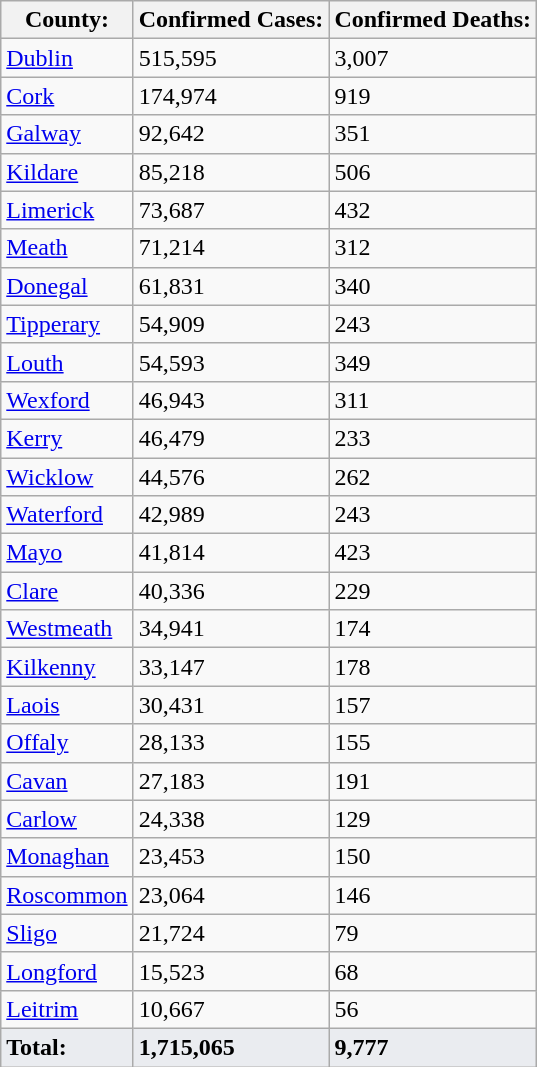<table class="wikitable sortable" style="text-align:left">
<tr>
<th>County:</th>
<th>Confirmed Cases:</th>
<th>Confirmed Deaths:</th>
</tr>
<tr>
<td><a href='#'>Dublin</a></td>
<td>515,595</td>
<td>3,007</td>
</tr>
<tr>
<td><a href='#'>Cork</a></td>
<td>174,974</td>
<td>919</td>
</tr>
<tr>
<td><a href='#'>Galway</a></td>
<td>92,642</td>
<td>351</td>
</tr>
<tr>
<td><a href='#'>Kildare</a></td>
<td>85,218</td>
<td>506</td>
</tr>
<tr>
<td><a href='#'>Limerick</a></td>
<td>73,687</td>
<td>432</td>
</tr>
<tr>
<td><a href='#'>Meath</a></td>
<td>71,214</td>
<td>312</td>
</tr>
<tr>
<td><a href='#'>Donegal</a></td>
<td>61,831</td>
<td>340</td>
</tr>
<tr>
<td><a href='#'>Tipperary</a></td>
<td>54,909</td>
<td>243</td>
</tr>
<tr>
<td><a href='#'>Louth</a></td>
<td>54,593</td>
<td>349</td>
</tr>
<tr>
<td><a href='#'>Wexford</a></td>
<td>46,943</td>
<td>311</td>
</tr>
<tr>
<td><a href='#'>Kerry</a></td>
<td>46,479</td>
<td>233</td>
</tr>
<tr>
<td><a href='#'>Wicklow</a></td>
<td>44,576</td>
<td>262</td>
</tr>
<tr>
<td><a href='#'>Waterford</a></td>
<td>42,989</td>
<td>243</td>
</tr>
<tr>
<td><a href='#'>Mayo</a></td>
<td>41,814</td>
<td>423</td>
</tr>
<tr>
<td><a href='#'>Clare</a></td>
<td>40,336</td>
<td>229</td>
</tr>
<tr>
<td><a href='#'>Westmeath</a></td>
<td>34,941</td>
<td>174</td>
</tr>
<tr>
<td><a href='#'>Kilkenny</a></td>
<td>33,147</td>
<td>178</td>
</tr>
<tr>
<td><a href='#'>Laois</a></td>
<td>30,431</td>
<td>157</td>
</tr>
<tr>
<td><a href='#'>Offaly</a></td>
<td>28,133</td>
<td>155</td>
</tr>
<tr>
<td><a href='#'>Cavan</a></td>
<td>27,183</td>
<td>191</td>
</tr>
<tr>
<td><a href='#'>Carlow</a></td>
<td>24,338</td>
<td>129</td>
</tr>
<tr>
<td><a href='#'>Monaghan</a></td>
<td>23,453</td>
<td>150</td>
</tr>
<tr>
<td><a href='#'>Roscommon</a></td>
<td>23,064</td>
<td>146</td>
</tr>
<tr>
<td><a href='#'>Sligo</a></td>
<td>21,724</td>
<td>79</td>
</tr>
<tr>
<td><a href='#'>Longford</a></td>
<td>15,523</td>
<td>68</td>
</tr>
<tr>
<td><a href='#'>Leitrim</a></td>
<td>10,667</td>
<td>56</td>
</tr>
<tr bgcolor=#eaecf0>
<td align=left> <strong>Total:</strong></td>
<td><strong>1,715,065</strong></td>
<td><strong>9,777</strong></td>
</tr>
</table>
